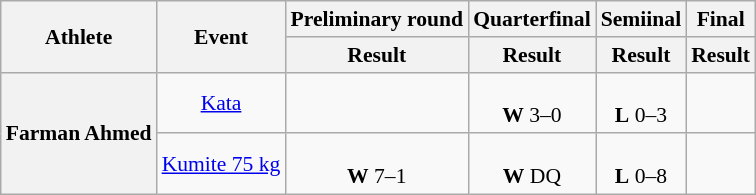<table class=wikitable style="text-align:center; font-size:90%">
<tr>
<th rowspan=2>Athlete</th>
<th rowspan=2>Event</th>
<th>Preliminary round</th>
<th>Quarterfinal</th>
<th>Semiinal</th>
<th>Final</th>
</tr>
<tr>
<th>Result</th>
<th>Result</th>
<th>Result</th>
<th>Result</th>
</tr>
<tr>
<th rowspan=2 style="text-align:center">Farman Ahmed</th>
<td><a href='#'>Kata</a></td>
<td></td>
<td><br><strong>W</strong> 3–0</td>
<td><br><strong>L</strong> 0–3</td>
<td></td>
</tr>
<tr>
<td><a href='#'>Kumite 75 kg</a></td>
<td><br><strong>W</strong> 7–1</td>
<td><br><strong>W</strong> DQ</td>
<td><br><strong>L</strong> 0–8</td>
<td></td>
</tr>
</table>
